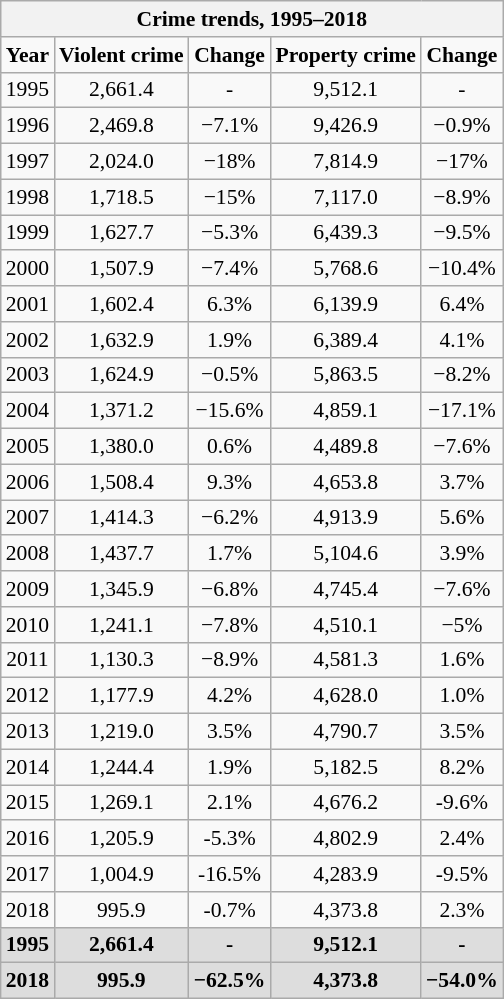<table class="wikitable" style="font-size:90%;width:80;text-align:center;">
<tr>
<th colspan=5>Crime trends, 1995–2018</th>
</tr>
<tr>
<td><strong>Year</strong></td>
<td><strong>Violent crime</strong></td>
<td><strong>Change</strong></td>
<td><strong>Property crime</strong></td>
<td><strong>Change</strong></td>
</tr>
<tr>
<td>1995</td>
<td>2,661.4</td>
<td>-</td>
<td>9,512.1</td>
<td>-</td>
</tr>
<tr>
<td>1996</td>
<td>2,469.8</td>
<td>−7.1%</td>
<td>9,426.9</td>
<td>−0.9%</td>
</tr>
<tr>
<td>1997</td>
<td>2,024.0</td>
<td>−18%</td>
<td>7,814.9</td>
<td>−17%</td>
</tr>
<tr>
<td>1998</td>
<td>1,718.5</td>
<td>−15%</td>
<td>7,117.0</td>
<td>−8.9%</td>
</tr>
<tr>
<td>1999</td>
<td>1,627.7</td>
<td>−5.3%</td>
<td>6,439.3</td>
<td>−9.5%</td>
</tr>
<tr>
<td>2000</td>
<td>1,507.9</td>
<td>−7.4%</td>
<td>5,768.6</td>
<td>−10.4%</td>
</tr>
<tr>
<td>2001</td>
<td>1,602.4</td>
<td>6.3%</td>
<td>6,139.9</td>
<td>6.4%</td>
</tr>
<tr>
<td>2002</td>
<td>1,632.9</td>
<td>1.9%</td>
<td>6,389.4</td>
<td>4.1%</td>
</tr>
<tr>
<td>2003</td>
<td>1,624.9</td>
<td>−0.5%</td>
<td>5,863.5</td>
<td>−8.2%</td>
</tr>
<tr>
<td>2004</td>
<td>1,371.2</td>
<td>−15.6%</td>
<td>4,859.1</td>
<td>−17.1%</td>
</tr>
<tr>
<td>2005</td>
<td>1,380.0</td>
<td>0.6%</td>
<td>4,489.8</td>
<td>−7.6%</td>
</tr>
<tr>
<td>2006</td>
<td>1,508.4</td>
<td>9.3%</td>
<td>4,653.8</td>
<td>3.7%</td>
</tr>
<tr>
<td>2007</td>
<td>1,414.3</td>
<td>−6.2%</td>
<td>4,913.9</td>
<td>5.6%</td>
</tr>
<tr>
<td>2008</td>
<td>1,437.7</td>
<td>1.7%</td>
<td>5,104.6</td>
<td>3.9%</td>
</tr>
<tr>
<td>2009</td>
<td>1,345.9</td>
<td>−6.8%</td>
<td>4,745.4</td>
<td>−7.6%</td>
</tr>
<tr>
<td>2010</td>
<td>1,241.1</td>
<td>−7.8%</td>
<td>4,510.1</td>
<td>−5%</td>
</tr>
<tr>
<td>2011</td>
<td>1,130.3</td>
<td>−8.9%</td>
<td>4,581.3</td>
<td>1.6%</td>
</tr>
<tr>
<td>2012</td>
<td>1,177.9</td>
<td>4.2%</td>
<td>4,628.0</td>
<td>1.0%</td>
</tr>
<tr>
<td>2013</td>
<td>1,219.0</td>
<td>3.5%</td>
<td>4,790.7</td>
<td>3.5%</td>
</tr>
<tr>
<td>2014</td>
<td>1,244.4</td>
<td>1.9%</td>
<td>5,182.5</td>
<td>8.2%</td>
</tr>
<tr>
<td>2015</td>
<td>1,269.1</td>
<td>2.1%</td>
<td>4,676.2</td>
<td>-9.6%</td>
</tr>
<tr>
<td>2016</td>
<td>1,205.9</td>
<td>-5.3%</td>
<td>4,802.9</td>
<td>2.4%</td>
</tr>
<tr>
<td>2017</td>
<td>1,004.9</td>
<td>-16.5%</td>
<td>4,283.9</td>
<td>-9.5%</td>
</tr>
<tr>
<td>2018</td>
<td>995.9</td>
<td>-0.7%</td>
<td>4,373.8</td>
<td>2.3%</td>
</tr>
<tr>
<td style="background:#ddd; color:#000;"><strong>1995</strong></td>
<td style="background:#ddd; color:#000;"><strong>2,661.4</strong></td>
<td style="background:#ddd; color:#000;"><strong>-</strong></td>
<td style="background:#ddd; color:#000;"><strong>9,512.1</strong></td>
<td style="background:#ddd; color:#000;"><strong>-</strong></td>
</tr>
<tr>
<td style="background:#ddd; color:#000;"><strong>2018</strong></td>
<td style="background:#ddd; color:#000;"><strong>995.9</strong></td>
<td style="background:#ddd; color:#000;"><strong>−62.5%</strong></td>
<td style="background:#ddd; color:#000;"><strong>4,373.8</strong></td>
<td style="background:#ddd; color:#000;"><strong>−54.0%</strong></td>
</tr>
</table>
